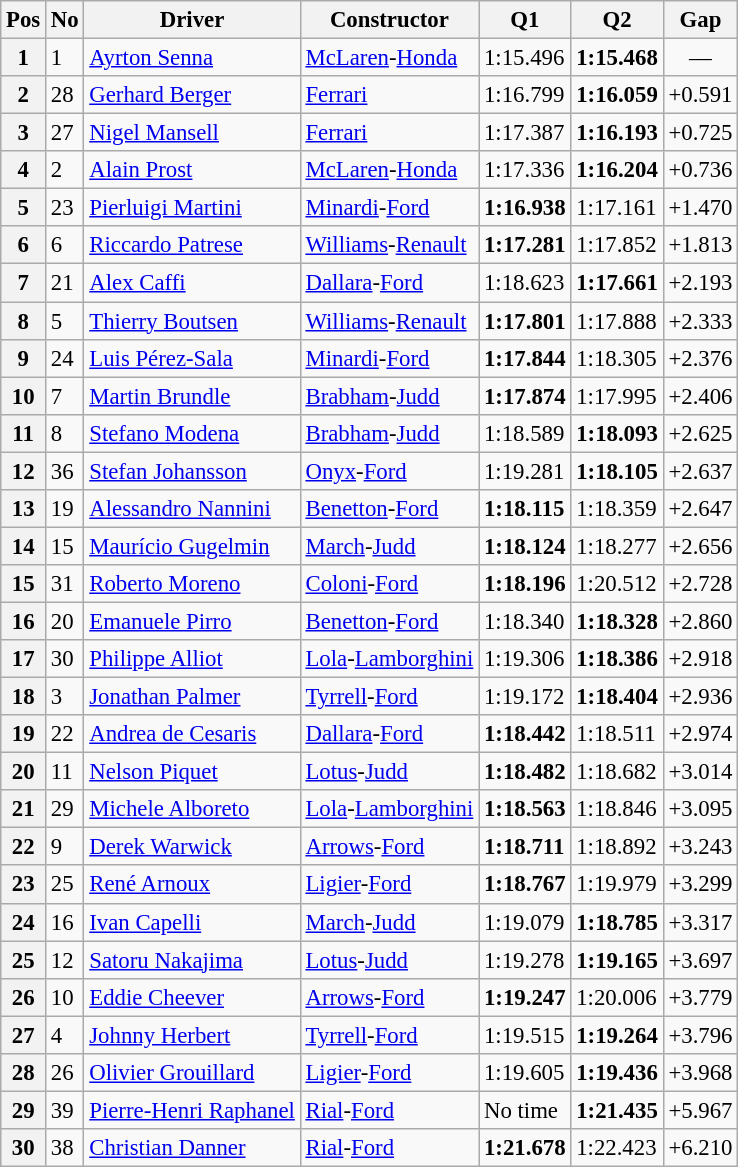<table class="wikitable sortable" style="font-size: 95%;">
<tr>
<th>Pos</th>
<th>No</th>
<th>Driver</th>
<th>Constructor</th>
<th>Q1</th>
<th>Q2</th>
<th>Gap</th>
</tr>
<tr>
<th>1</th>
<td>1</td>
<td> <a href='#'>Ayrton Senna</a></td>
<td><a href='#'>McLaren</a>-<a href='#'>Honda</a></td>
<td>1:15.496</td>
<td><strong>1:15.468</strong></td>
<td align="center">—</td>
</tr>
<tr>
<th>2</th>
<td>28</td>
<td> <a href='#'>Gerhard Berger</a></td>
<td><a href='#'>Ferrari</a></td>
<td>1:16.799</td>
<td><strong>1:16.059</strong></td>
<td>+0.591</td>
</tr>
<tr>
<th>3</th>
<td>27</td>
<td> <a href='#'>Nigel Mansell</a></td>
<td><a href='#'>Ferrari</a></td>
<td>1:17.387</td>
<td><strong>1:16.193</strong></td>
<td>+0.725</td>
</tr>
<tr>
<th>4</th>
<td>2</td>
<td> <a href='#'>Alain Prost</a></td>
<td><a href='#'>McLaren</a>-<a href='#'>Honda</a></td>
<td>1:17.336</td>
<td><strong>1:16.204</strong></td>
<td>+0.736</td>
</tr>
<tr>
<th>5</th>
<td>23</td>
<td> <a href='#'>Pierluigi Martini</a></td>
<td><a href='#'>Minardi</a>-<a href='#'>Ford</a></td>
<td><strong>1:16.938</strong></td>
<td>1:17.161</td>
<td>+1.470</td>
</tr>
<tr>
<th>6</th>
<td>6</td>
<td> <a href='#'>Riccardo Patrese</a></td>
<td><a href='#'>Williams</a>-<a href='#'>Renault</a></td>
<td><strong>1:17.281</strong></td>
<td>1:17.852</td>
<td>+1.813</td>
</tr>
<tr>
<th>7</th>
<td>21</td>
<td> <a href='#'>Alex Caffi</a></td>
<td><a href='#'>Dallara</a>-<a href='#'>Ford</a></td>
<td>1:18.623</td>
<td><strong>1:17.661</strong></td>
<td>+2.193</td>
</tr>
<tr>
<th>8</th>
<td>5</td>
<td> <a href='#'>Thierry Boutsen</a></td>
<td><a href='#'>Williams</a>-<a href='#'>Renault</a></td>
<td><strong>1:17.801</strong></td>
<td>1:17.888</td>
<td>+2.333</td>
</tr>
<tr>
<th>9</th>
<td>24</td>
<td> <a href='#'>Luis Pérez-Sala</a></td>
<td><a href='#'>Minardi</a>-<a href='#'>Ford</a></td>
<td><strong>1:17.844</strong></td>
<td>1:18.305</td>
<td>+2.376</td>
</tr>
<tr>
<th>10</th>
<td>7</td>
<td> <a href='#'>Martin Brundle</a></td>
<td><a href='#'>Brabham</a>-<a href='#'>Judd</a></td>
<td><strong>1:17.874</strong></td>
<td>1:17.995</td>
<td>+2.406</td>
</tr>
<tr>
<th>11</th>
<td>8</td>
<td> <a href='#'>Stefano Modena</a></td>
<td><a href='#'>Brabham</a>-<a href='#'>Judd</a></td>
<td>1:18.589</td>
<td><strong>1:18.093</strong></td>
<td>+2.625</td>
</tr>
<tr>
<th>12</th>
<td>36</td>
<td> <a href='#'>Stefan Johansson</a></td>
<td><a href='#'>Onyx</a>-<a href='#'>Ford</a></td>
<td>1:19.281</td>
<td><strong>1:18.105</strong></td>
<td>+2.637</td>
</tr>
<tr>
<th>13</th>
<td>19</td>
<td> <a href='#'>Alessandro Nannini</a></td>
<td><a href='#'>Benetton</a>-<a href='#'>Ford</a></td>
<td><strong>1:18.115</strong></td>
<td>1:18.359</td>
<td>+2.647</td>
</tr>
<tr>
<th>14</th>
<td>15</td>
<td> <a href='#'>Maurício Gugelmin</a></td>
<td><a href='#'>March</a>-<a href='#'>Judd</a></td>
<td><strong>1:18.124</strong></td>
<td>1:18.277</td>
<td>+2.656</td>
</tr>
<tr>
<th>15</th>
<td>31</td>
<td> <a href='#'>Roberto Moreno</a></td>
<td><a href='#'>Coloni</a>-<a href='#'>Ford</a></td>
<td><strong>1:18.196</strong></td>
<td>1:20.512</td>
<td>+2.728</td>
</tr>
<tr>
<th>16</th>
<td>20</td>
<td> <a href='#'>Emanuele Pirro</a></td>
<td><a href='#'>Benetton</a>-<a href='#'>Ford</a></td>
<td>1:18.340</td>
<td><strong>1:18.328</strong></td>
<td>+2.860</td>
</tr>
<tr>
<th>17</th>
<td>30</td>
<td> <a href='#'>Philippe Alliot</a></td>
<td><a href='#'>Lola</a>-<a href='#'>Lamborghini</a></td>
<td>1:19.306</td>
<td><strong>1:18.386</strong></td>
<td>+2.918</td>
</tr>
<tr>
<th>18</th>
<td>3</td>
<td> <a href='#'>Jonathan Palmer</a></td>
<td><a href='#'>Tyrrell</a>-<a href='#'>Ford</a></td>
<td>1:19.172</td>
<td><strong>1:18.404</strong></td>
<td>+2.936</td>
</tr>
<tr>
<th>19</th>
<td>22</td>
<td> <a href='#'>Andrea de Cesaris</a></td>
<td><a href='#'>Dallara</a>-<a href='#'>Ford</a></td>
<td><strong>1:18.442</strong></td>
<td>1:18.511</td>
<td>+2.974</td>
</tr>
<tr>
<th>20</th>
<td>11</td>
<td> <a href='#'>Nelson Piquet</a></td>
<td><a href='#'>Lotus</a>-<a href='#'>Judd</a></td>
<td><strong>1:18.482</strong></td>
<td>1:18.682</td>
<td>+3.014</td>
</tr>
<tr>
<th>21</th>
<td>29</td>
<td> <a href='#'>Michele Alboreto</a></td>
<td><a href='#'>Lola</a>-<a href='#'>Lamborghini</a></td>
<td><strong>1:18.563</strong></td>
<td>1:18.846</td>
<td>+3.095</td>
</tr>
<tr>
<th>22</th>
<td>9</td>
<td> <a href='#'>Derek Warwick</a></td>
<td><a href='#'>Arrows</a>-<a href='#'>Ford</a></td>
<td><strong>1:18.711</strong></td>
<td>1:18.892</td>
<td>+3.243</td>
</tr>
<tr>
<th>23</th>
<td>25</td>
<td> <a href='#'>René Arnoux</a></td>
<td><a href='#'>Ligier</a>-<a href='#'>Ford</a></td>
<td><strong>1:18.767</strong></td>
<td>1:19.979</td>
<td>+3.299</td>
</tr>
<tr>
<th>24</th>
<td>16</td>
<td> <a href='#'>Ivan Capelli</a></td>
<td><a href='#'>March</a>-<a href='#'>Judd</a></td>
<td>1:19.079</td>
<td><strong>1:18.785</strong></td>
<td>+3.317</td>
</tr>
<tr>
<th>25</th>
<td>12</td>
<td> <a href='#'>Satoru Nakajima</a></td>
<td><a href='#'>Lotus</a>-<a href='#'>Judd</a></td>
<td>1:19.278</td>
<td><strong>1:19.165</strong></td>
<td>+3.697</td>
</tr>
<tr>
<th>26</th>
<td>10</td>
<td> <a href='#'>Eddie Cheever</a></td>
<td><a href='#'>Arrows</a>-<a href='#'>Ford</a></td>
<td><strong>1:19.247</strong></td>
<td>1:20.006</td>
<td>+3.779</td>
</tr>
<tr>
<th>27</th>
<td>4</td>
<td> <a href='#'>Johnny Herbert</a></td>
<td><a href='#'>Tyrrell</a>-<a href='#'>Ford</a></td>
<td>1:19.515</td>
<td><strong>1:19.264</strong></td>
<td>+3.796</td>
</tr>
<tr>
<th>28</th>
<td>26</td>
<td> <a href='#'>Olivier Grouillard</a></td>
<td><a href='#'>Ligier</a>-<a href='#'>Ford</a></td>
<td>1:19.605</td>
<td><strong>1:19.436</strong></td>
<td>+3.968</td>
</tr>
<tr>
<th>29</th>
<td>39</td>
<td> <a href='#'>Pierre-Henri Raphanel</a></td>
<td><a href='#'>Rial</a>-<a href='#'>Ford</a></td>
<td>No time</td>
<td><strong>1:21.435</strong></td>
<td>+5.967</td>
</tr>
<tr>
<th>30</th>
<td>38</td>
<td> <a href='#'>Christian Danner</a></td>
<td><a href='#'>Rial</a>-<a href='#'>Ford</a></td>
<td><strong>1:21.678</strong></td>
<td>1:22.423</td>
<td>+6.210</td>
</tr>
</table>
